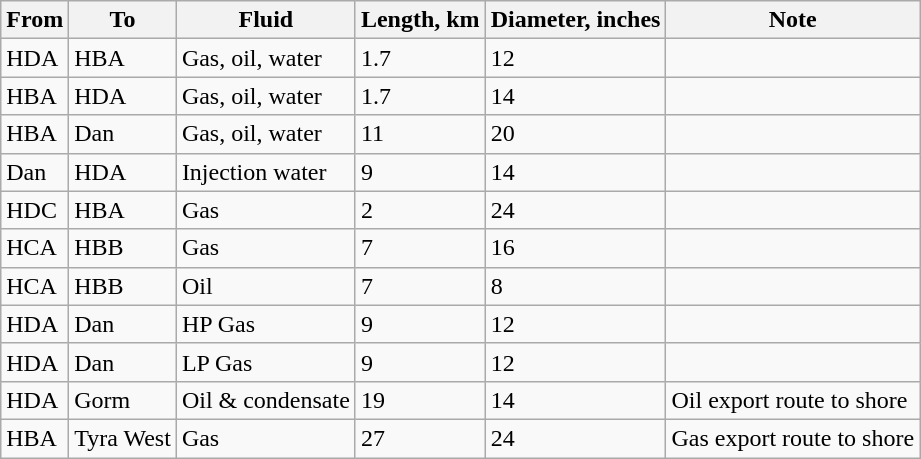<table class="wikitable">
<tr>
<th>From</th>
<th>To</th>
<th>Fluid</th>
<th>Length, km</th>
<th>Diameter, inches</th>
<th>Note</th>
</tr>
<tr>
<td>HDA</td>
<td>HBA</td>
<td>Gas, oil, water</td>
<td>1.7</td>
<td>12</td>
<td></td>
</tr>
<tr>
<td>HBA</td>
<td>HDA</td>
<td>Gas, oil, water</td>
<td>1.7</td>
<td>14</td>
<td></td>
</tr>
<tr>
<td>HBA</td>
<td>Dan</td>
<td>Gas, oil, water</td>
<td>11</td>
<td>20</td>
<td></td>
</tr>
<tr>
<td>Dan</td>
<td>HDA</td>
<td>Injection water</td>
<td>9</td>
<td>14</td>
<td></td>
</tr>
<tr>
<td>HDC</td>
<td>HBA</td>
<td>Gas</td>
<td>2</td>
<td>24</td>
<td></td>
</tr>
<tr>
<td>HCA</td>
<td>HBB</td>
<td>Gas</td>
<td>7</td>
<td>16</td>
<td></td>
</tr>
<tr>
<td>HCA</td>
<td>HBB</td>
<td>Oil</td>
<td>7</td>
<td>8</td>
<td></td>
</tr>
<tr>
<td>HDA</td>
<td>Dan</td>
<td>HP Gas</td>
<td>9</td>
<td>12</td>
<td></td>
</tr>
<tr>
<td>HDA</td>
<td>Dan</td>
<td>LP Gas</td>
<td>9</td>
<td>12</td>
<td></td>
</tr>
<tr>
<td>HDA</td>
<td>Gorm</td>
<td>Oil & condensate</td>
<td>19</td>
<td>14</td>
<td>Oil export route to  shore</td>
</tr>
<tr>
<td>HBA</td>
<td>Tyra West</td>
<td>Gas</td>
<td>27</td>
<td>24</td>
<td>Gas export route to  shore</td>
</tr>
</table>
